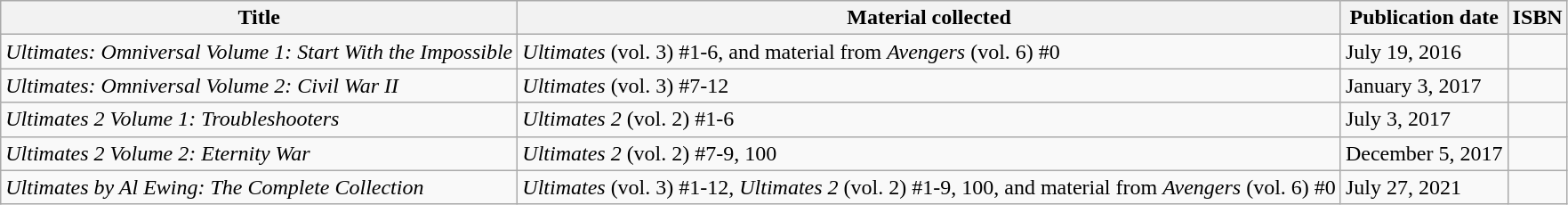<table class="wikitable">
<tr>
<th>Title</th>
<th>Material collected</th>
<th>Publication date</th>
<th>ISBN</th>
</tr>
<tr>
<td><em>Ultimates: Omniversal Volume 1: Start With the Impossible</em></td>
<td><em>Ultimates</em> (vol. 3) #1-6, and material from <em>Avengers</em> (vol. 6) #0</td>
<td>July 19, 2016</td>
<td></td>
</tr>
<tr>
<td><em>Ultimates: Omniversal Volume 2: Civil War II</em></td>
<td><em>Ultimates</em> (vol. 3) #7-12</td>
<td>January 3, 2017</td>
<td></td>
</tr>
<tr>
<td><em>Ultimates 2 Volume 1: Troubleshooters</em></td>
<td><em>Ultimates 2</em> (vol. 2) #1-6</td>
<td>July 3, 2017</td>
<td></td>
</tr>
<tr>
<td><em>Ultimates 2 Volume 2: Eternity War</em></td>
<td><em>Ultimates 2</em> (vol. 2) #7-9, 100</td>
<td>December 5, 2017</td>
<td></td>
</tr>
<tr>
<td><em>Ultimates by Al Ewing: The Complete Collection</em></td>
<td><em>Ultimates</em> (vol. 3) #1-12, <em>Ultimates 2</em> (vol. 2) #1-9, 100, and material from <em>Avengers</em> (vol. 6) #0</td>
<td>July 27, 2021</td>
<td></td>
</tr>
</table>
